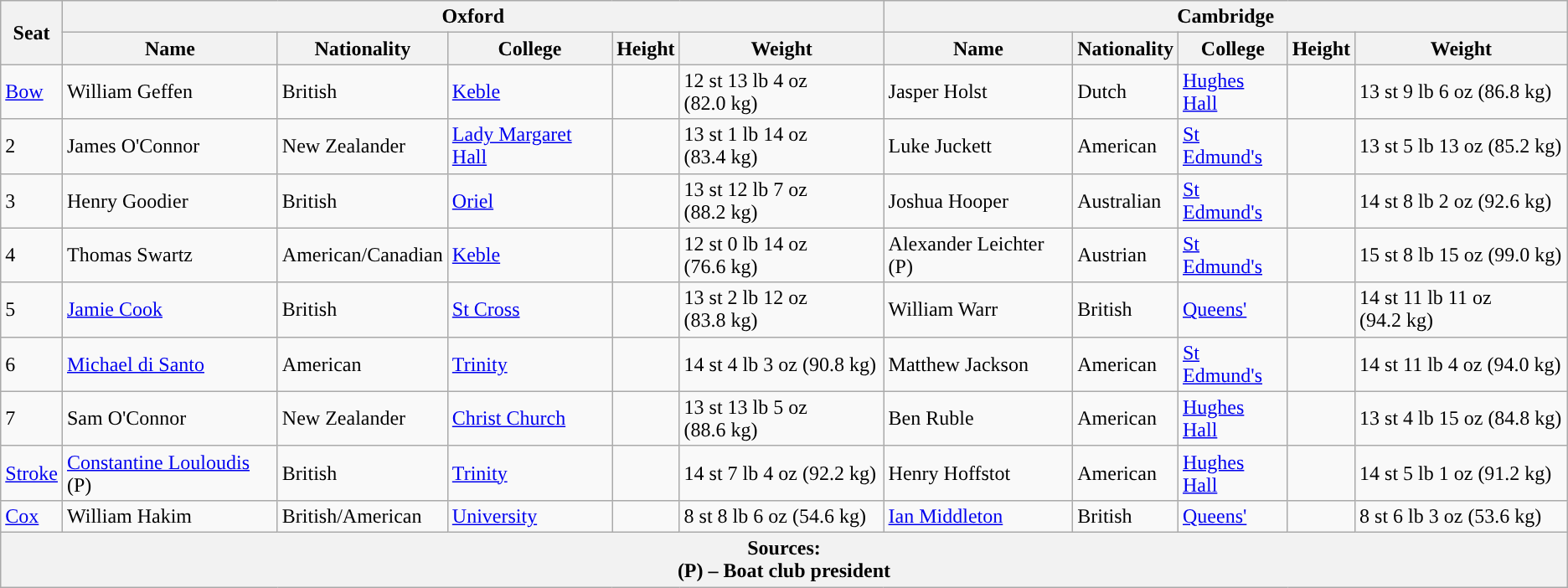<table class="wikitable">
<tr>
<th rowspan="2" scope="col">Seat</th>
<th colspan="5" scope="col">Oxford <br> </th>
<th colspan="5" scope="col">Cambridge <br> </th>
</tr>
<tr>
<th>Name</th>
<th>Nationality</th>
<th>College</th>
<th>Height</th>
<th>Weight</th>
<th>Name</th>
<th>Nationality</th>
<th>College</th>
<th>Height</th>
<th>Weight</th>
</tr>
<tr>
<td><a href='#'>Bow</a></td>
<td>William Geffen</td>
<td>British</td>
<td><a href='#'>Keble</a></td>
<td></td>
<td>12 st 13 lb 4 oz (82.0 kg)</td>
<td>Jasper Holst</td>
<td>Dutch</td>
<td><a href='#'>Hughes Hall</a></td>
<td></td>
<td>13 st 9 lb 6 oz (86.8 kg)</td>
</tr>
<tr>
<td>2</td>
<td>James O'Connor</td>
<td>New Zealander</td>
<td><a href='#'>Lady Margaret Hall</a></td>
<td></td>
<td>13 st 1 lb 14 oz (83.4 kg)</td>
<td>Luke Juckett</td>
<td>American</td>
<td><a href='#'>St Edmund's</a></td>
<td></td>
<td>13 st 5 lb 13 oz (85.2 kg)</td>
</tr>
<tr>
<td>3</td>
<td>Henry Goodier</td>
<td>British</td>
<td><a href='#'>Oriel</a></td>
<td></td>
<td>13 st 12 lb 7 oz (88.2 kg)</td>
<td>Joshua Hooper</td>
<td>Australian</td>
<td><a href='#'>St Edmund's</a></td>
<td></td>
<td>14 st 8 lb 2 oz (92.6 kg)</td>
</tr>
<tr>
<td>4</td>
<td>Thomas Swartz</td>
<td>American/Canadian</td>
<td><a href='#'>Keble</a></td>
<td></td>
<td>12 st 0 lb 14 oz (76.6 kg)</td>
<td>Alexander Leichter (P)</td>
<td>Austrian</td>
<td><a href='#'>St Edmund's</a></td>
<td></td>
<td>15 st 8 lb 15 oz (99.0 kg)</td>
</tr>
<tr>
<td>5</td>
<td><a href='#'>Jamie Cook</a></td>
<td>British</td>
<td><a href='#'>St Cross</a></td>
<td></td>
<td>13 st 2 lb 12 oz (83.8 kg)</td>
<td>William Warr</td>
<td>British</td>
<td><a href='#'>Queens'</a></td>
<td></td>
<td>14 st 11 lb 11 oz (94.2 kg)</td>
</tr>
<tr>
<td>6</td>
<td><a href='#'>Michael di Santo</a></td>
<td>American</td>
<td><a href='#'>Trinity</a></td>
<td></td>
<td>14 st 4 lb 3 oz (90.8 kg)</td>
<td>Matthew Jackson</td>
<td>American</td>
<td><a href='#'>St Edmund's</a></td>
<td></td>
<td>14 st 11 lb 4 oz (94.0 kg)</td>
</tr>
<tr>
<td>7</td>
<td>Sam O'Connor</td>
<td>New Zealander</td>
<td><a href='#'>Christ Church</a></td>
<td></td>
<td>13 st 13 lb 5 oz (88.6 kg)</td>
<td>Ben Ruble</td>
<td>American</td>
<td><a href='#'>Hughes Hall</a></td>
<td></td>
<td>13 st 4 lb 15 oz (84.8 kg)</td>
</tr>
<tr>
<td><a href='#'>Stroke</a></td>
<td><a href='#'>Constantine Louloudis</a> (P)</td>
<td>British</td>
<td><a href='#'>Trinity</a></td>
<td></td>
<td>14 st 7 lb 4 oz (92.2 kg)</td>
<td>Henry Hoffstot</td>
<td>American</td>
<td><a href='#'>Hughes Hall</a></td>
<td></td>
<td>14 st 5 lb 1 oz (91.2 kg)</td>
</tr>
<tr>
<td><a href='#'>Cox</a></td>
<td>William Hakim</td>
<td>British/American</td>
<td><a href='#'>University</a></td>
<td></td>
<td>8 st 8 lb 6 oz (54.6 kg)</td>
<td><a href='#'>Ian Middleton</a></td>
<td>British</td>
<td><a href='#'>Queens'</a></td>
<td></td>
<td>8 st 6 lb 3 oz (53.6 kg)</td>
</tr>
<tr>
<th colspan="11">Sources:<br>(P) – Boat club president</th>
</tr>
</table>
